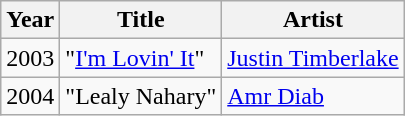<table class="wikitable">
<tr>
<th>Year</th>
<th>Title</th>
<th>Artist</th>
</tr>
<tr>
<td>2003</td>
<td>"<a href='#'>I'm Lovin' It</a>"</td>
<td><a href='#'>Justin Timberlake</a></td>
</tr>
<tr>
<td>2004</td>
<td>"Lealy Nahary"</td>
<td><a href='#'>Amr Diab</a></td>
</tr>
</table>
